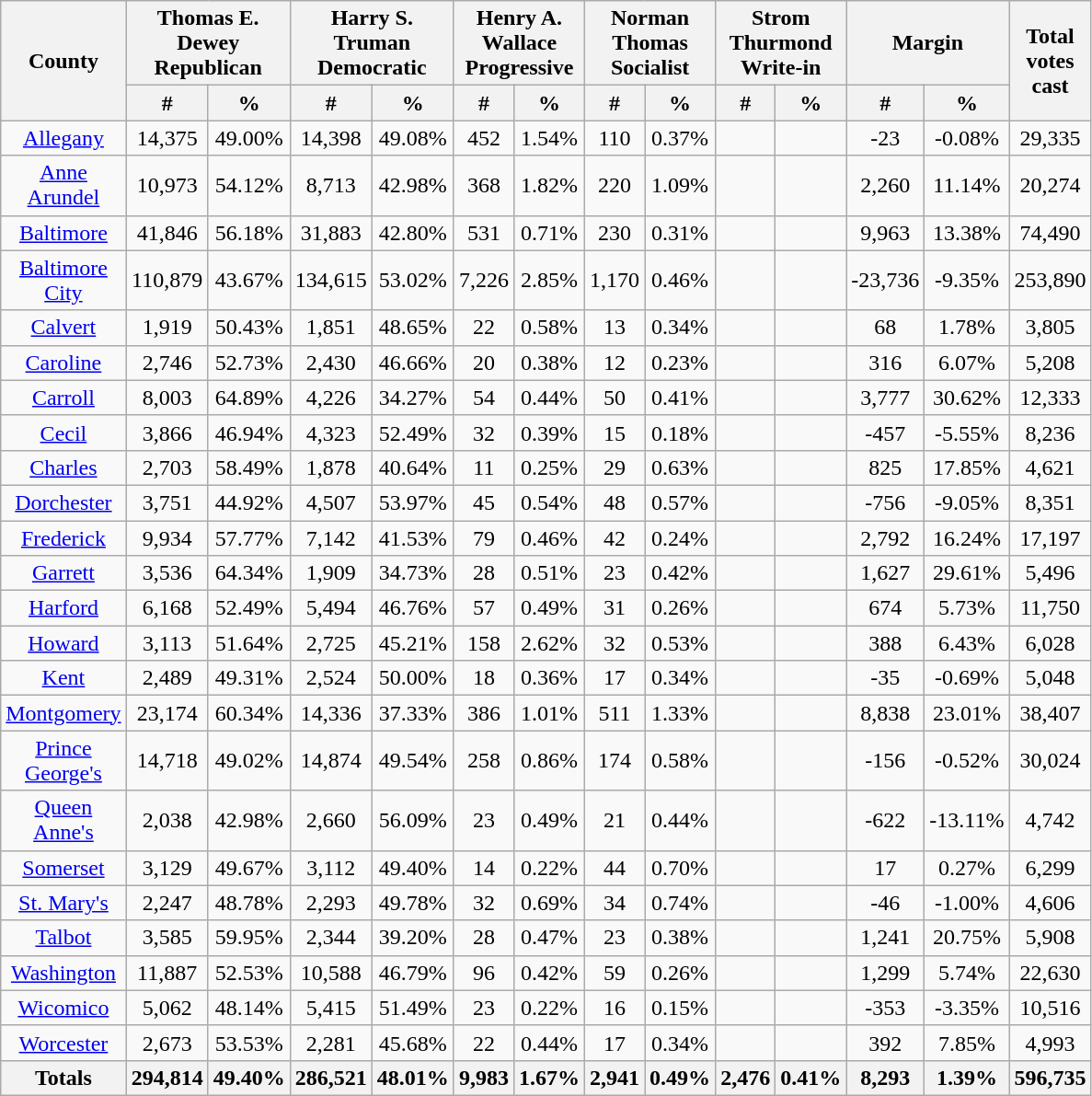<table width="60%"  class="wikitable sortable" style="text-align:center">
<tr>
<th style="text-align:center;" rowspan="2">County</th>
<th style="text-align:center;" colspan="2">Thomas E. Dewey<br>Republican</th>
<th style="text-align:center;" colspan="2">Harry S. Truman<br>Democratic</th>
<th style="text-align:center;" colspan="2">Henry A. Wallace<br>Progressive</th>
<th style="text-align:center;" colspan="2">Norman Thomas<br>Socialist</th>
<th style="text-align:center;" colspan="2">Strom Thurmond<br>Write-in</th>
<th style="text-align:center;" colspan="2">Margin</th>
<th style="text-align:center;" rowspan="2">Total votes cast</th>
</tr>
<tr>
<th style="text-align:center;" data-sort-type="number">#</th>
<th style="text-align:center;" data-sort-type="number">%</th>
<th style="text-align:center;" data-sort-type="number">#</th>
<th style="text-align:center;" data-sort-type="number">%</th>
<th style="text-align:center;" data-sort-type="number">#</th>
<th style="text-align:center;" data-sort-type="number">%</th>
<th style="text-align:center;" data-sort-type="number">#</th>
<th style="text-align:center;" data-sort-type="number">%</th>
<th style="text-align:center;" data-sort-type="number">#</th>
<th style="text-align:center;" data-sort-type="number">%</th>
<th style="text-align:center;" data-sort-type="number">#</th>
<th style="text-align:center;" data-sort-type="number">%</th>
</tr>
<tr style="text-align:center;">
<td><a href='#'>Allegany</a></td>
<td>14,375</td>
<td>49.00%</td>
<td>14,398</td>
<td>49.08%</td>
<td>452</td>
<td>1.54%</td>
<td>110</td>
<td>0.37%</td>
<td></td>
<td></td>
<td>-23</td>
<td>-0.08%</td>
<td>29,335</td>
</tr>
<tr style="text-align:center;">
<td><a href='#'>Anne Arundel</a></td>
<td>10,973</td>
<td>54.12%</td>
<td>8,713</td>
<td>42.98%</td>
<td>368</td>
<td>1.82%</td>
<td>220</td>
<td>1.09%</td>
<td></td>
<td></td>
<td>2,260</td>
<td>11.14%</td>
<td>20,274</td>
</tr>
<tr style="text-align:center;">
<td><a href='#'>Baltimore</a></td>
<td>41,846</td>
<td>56.18%</td>
<td>31,883</td>
<td>42.80%</td>
<td>531</td>
<td>0.71%</td>
<td>230</td>
<td>0.31%</td>
<td></td>
<td></td>
<td>9,963</td>
<td>13.38%</td>
<td>74,490</td>
</tr>
<tr style="text-align:center;">
<td><a href='#'>Baltimore City</a></td>
<td>110,879</td>
<td>43.67%</td>
<td>134,615</td>
<td>53.02%</td>
<td>7,226</td>
<td>2.85%</td>
<td>1,170</td>
<td>0.46%</td>
<td></td>
<td></td>
<td>-23,736</td>
<td>-9.35%</td>
<td>253,890</td>
</tr>
<tr style="text-align:center;">
<td><a href='#'>Calvert</a></td>
<td>1,919</td>
<td>50.43%</td>
<td>1,851</td>
<td>48.65%</td>
<td>22</td>
<td>0.58%</td>
<td>13</td>
<td>0.34%</td>
<td></td>
<td></td>
<td>68</td>
<td>1.78%</td>
<td>3,805</td>
</tr>
<tr style="text-align:center;">
<td><a href='#'>Caroline</a></td>
<td>2,746</td>
<td>52.73%</td>
<td>2,430</td>
<td>46.66%</td>
<td>20</td>
<td>0.38%</td>
<td>12</td>
<td>0.23%</td>
<td></td>
<td></td>
<td>316</td>
<td>6.07%</td>
<td>5,208</td>
</tr>
<tr style="text-align:center;">
<td><a href='#'>Carroll</a></td>
<td>8,003</td>
<td>64.89%</td>
<td>4,226</td>
<td>34.27%</td>
<td>54</td>
<td>0.44%</td>
<td>50</td>
<td>0.41%</td>
<td></td>
<td></td>
<td>3,777</td>
<td>30.62%</td>
<td>12,333</td>
</tr>
<tr style="text-align:center;">
<td><a href='#'>Cecil</a></td>
<td>3,866</td>
<td>46.94%</td>
<td>4,323</td>
<td>52.49%</td>
<td>32</td>
<td>0.39%</td>
<td>15</td>
<td>0.18%</td>
<td></td>
<td></td>
<td>-457</td>
<td>-5.55%</td>
<td>8,236</td>
</tr>
<tr style="text-align:center;">
<td><a href='#'>Charles</a></td>
<td>2,703</td>
<td>58.49%</td>
<td>1,878</td>
<td>40.64%</td>
<td>11</td>
<td>0.25%</td>
<td>29</td>
<td>0.63%</td>
<td></td>
<td></td>
<td>825</td>
<td>17.85%</td>
<td>4,621</td>
</tr>
<tr style="text-align:center;">
<td><a href='#'>Dorchester</a></td>
<td>3,751</td>
<td>44.92%</td>
<td>4,507</td>
<td>53.97%</td>
<td>45</td>
<td>0.54%</td>
<td>48</td>
<td>0.57%</td>
<td></td>
<td></td>
<td>-756</td>
<td>-9.05%</td>
<td>8,351</td>
</tr>
<tr style="text-align:center;">
<td><a href='#'>Frederick</a></td>
<td>9,934</td>
<td>57.77%</td>
<td>7,142</td>
<td>41.53%</td>
<td>79</td>
<td>0.46%</td>
<td>42</td>
<td>0.24%</td>
<td></td>
<td></td>
<td>2,792</td>
<td>16.24%</td>
<td>17,197</td>
</tr>
<tr style="text-align:center;">
<td><a href='#'>Garrett</a></td>
<td>3,536</td>
<td>64.34%</td>
<td>1,909</td>
<td>34.73%</td>
<td>28</td>
<td>0.51%</td>
<td>23</td>
<td>0.42%</td>
<td></td>
<td></td>
<td>1,627</td>
<td>29.61%</td>
<td>5,496</td>
</tr>
<tr style="text-align:center;">
<td><a href='#'>Harford</a></td>
<td>6,168</td>
<td>52.49%</td>
<td>5,494</td>
<td>46.76%</td>
<td>57</td>
<td>0.49%</td>
<td>31</td>
<td>0.26%</td>
<td></td>
<td></td>
<td>674</td>
<td>5.73%</td>
<td>11,750</td>
</tr>
<tr style="text-align:center;">
<td><a href='#'>Howard</a></td>
<td>3,113</td>
<td>51.64%</td>
<td>2,725</td>
<td>45.21%</td>
<td>158</td>
<td>2.62%</td>
<td>32</td>
<td>0.53%</td>
<td></td>
<td></td>
<td>388</td>
<td>6.43%</td>
<td>6,028</td>
</tr>
<tr style="text-align:center;">
<td><a href='#'>Kent</a></td>
<td>2,489</td>
<td>49.31%</td>
<td>2,524</td>
<td>50.00%</td>
<td>18</td>
<td>0.36%</td>
<td>17</td>
<td>0.34%</td>
<td></td>
<td></td>
<td>-35</td>
<td>-0.69%</td>
<td>5,048</td>
</tr>
<tr style="text-align:center;">
<td><a href='#'>Montgomery</a></td>
<td>23,174</td>
<td>60.34%</td>
<td>14,336</td>
<td>37.33%</td>
<td>386</td>
<td>1.01%</td>
<td>511</td>
<td>1.33%</td>
<td></td>
<td></td>
<td>8,838</td>
<td>23.01%</td>
<td>38,407</td>
</tr>
<tr style="text-align:center;">
<td><a href='#'>Prince George's</a></td>
<td>14,718</td>
<td>49.02%</td>
<td>14,874</td>
<td>49.54%</td>
<td>258</td>
<td>0.86%</td>
<td>174</td>
<td>0.58%</td>
<td></td>
<td></td>
<td>-156</td>
<td>-0.52%</td>
<td>30,024</td>
</tr>
<tr style="text-align:center;">
<td><a href='#'>Queen Anne's</a></td>
<td>2,038</td>
<td>42.98%</td>
<td>2,660</td>
<td>56.09%</td>
<td>23</td>
<td>0.49%</td>
<td>21</td>
<td>0.44%</td>
<td></td>
<td></td>
<td>-622</td>
<td>-13.11%</td>
<td>4,742</td>
</tr>
<tr style="text-align:center;">
<td><a href='#'>Somerset</a></td>
<td>3,129</td>
<td>49.67%</td>
<td>3,112</td>
<td>49.40%</td>
<td>14</td>
<td>0.22%</td>
<td>44</td>
<td>0.70%</td>
<td></td>
<td></td>
<td>17</td>
<td>0.27%</td>
<td>6,299</td>
</tr>
<tr style="text-align:center;">
<td><a href='#'>St. Mary's</a></td>
<td>2,247</td>
<td>48.78%</td>
<td>2,293</td>
<td>49.78%</td>
<td>32</td>
<td>0.69%</td>
<td>34</td>
<td>0.74%</td>
<td></td>
<td></td>
<td>-46</td>
<td>-1.00%</td>
<td>4,606</td>
</tr>
<tr style="text-align:center;">
<td><a href='#'>Talbot</a></td>
<td>3,585</td>
<td>59.95%</td>
<td>2,344</td>
<td>39.20%</td>
<td>28</td>
<td>0.47%</td>
<td>23</td>
<td>0.38%</td>
<td></td>
<td></td>
<td>1,241</td>
<td>20.75%</td>
<td>5,908</td>
</tr>
<tr style="text-align:center;">
<td><a href='#'>Washington</a></td>
<td>11,887</td>
<td>52.53%</td>
<td>10,588</td>
<td>46.79%</td>
<td>96</td>
<td>0.42%</td>
<td>59</td>
<td>0.26%</td>
<td></td>
<td></td>
<td>1,299</td>
<td>5.74%</td>
<td>22,630</td>
</tr>
<tr style="text-align:center;">
<td><a href='#'>Wicomico</a></td>
<td>5,062</td>
<td>48.14%</td>
<td>5,415</td>
<td>51.49%</td>
<td>23</td>
<td>0.22%</td>
<td>16</td>
<td>0.15%</td>
<td></td>
<td></td>
<td>-353</td>
<td>-3.35%</td>
<td>10,516</td>
</tr>
<tr style="text-align:center;">
<td><a href='#'>Worcester</a></td>
<td>2,673</td>
<td>53.53%</td>
<td>2,281</td>
<td>45.68%</td>
<td>22</td>
<td>0.44%</td>
<td>17</td>
<td>0.34%</td>
<td></td>
<td></td>
<td>392</td>
<td>7.85%</td>
<td>4,993</td>
</tr>
<tr style="text-align:center;">
<th>Totals</th>
<th>294,814</th>
<th>49.40%</th>
<th>286,521</th>
<th>48.01%</th>
<th>9,983</th>
<th>1.67%</th>
<th>2,941</th>
<th>0.49%</th>
<th>2,476</th>
<th>0.41%</th>
<th>8,293</th>
<th>1.39%</th>
<th>596,735</th>
</tr>
</table>
